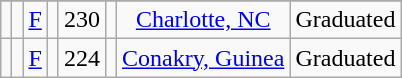<table class="wikitable sortable sortable" style="text-align: center">
<tr align=center>
</tr>
<tr>
<td></td>
<td></td>
<td><a href='#'>F</a></td>
<td></td>
<td>230</td>
<td></td>
<td><a href='#'>Charlotte, NC</a></td>
<td>Graduated</td>
</tr>
<tr>
<td></td>
<td></td>
<td><a href='#'>F</a></td>
<td></td>
<td>224</td>
<td></td>
<td><a href='#'>Conakry, Guinea</a></td>
<td>Graduated</td>
</tr>
</table>
